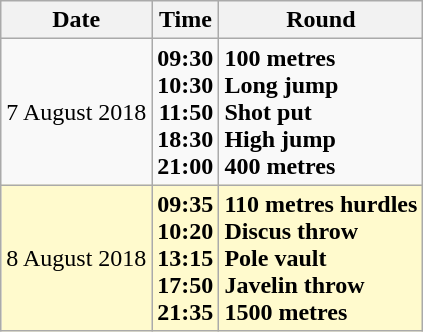<table class="wikitable">
<tr>
<th>Date</th>
<th>Time</th>
<th>Round</th>
</tr>
<tr>
<td>7 August 2018</td>
<td align=right><strong>09:30<br>10:30<br>11:50<br>18:30<br>21:00</strong></td>
<td><strong>100 metres<br>Long jump<br>Shot put<br>High jump<br>400 metres</strong></td>
</tr>
<tr>
<td style=background:lemonchiffon>8 August 2018</td>
<td align=right style=background:lemonchiffon><strong>09:35<br>10:20<br>13:15<br>17:50<br>21:35</strong></td>
<td style=background:lemonchiffon><strong>110 metres hurdles<br>Discus throw<br>Pole vault<br>Javelin throw<br>1500 metres</strong></td>
</tr>
</table>
